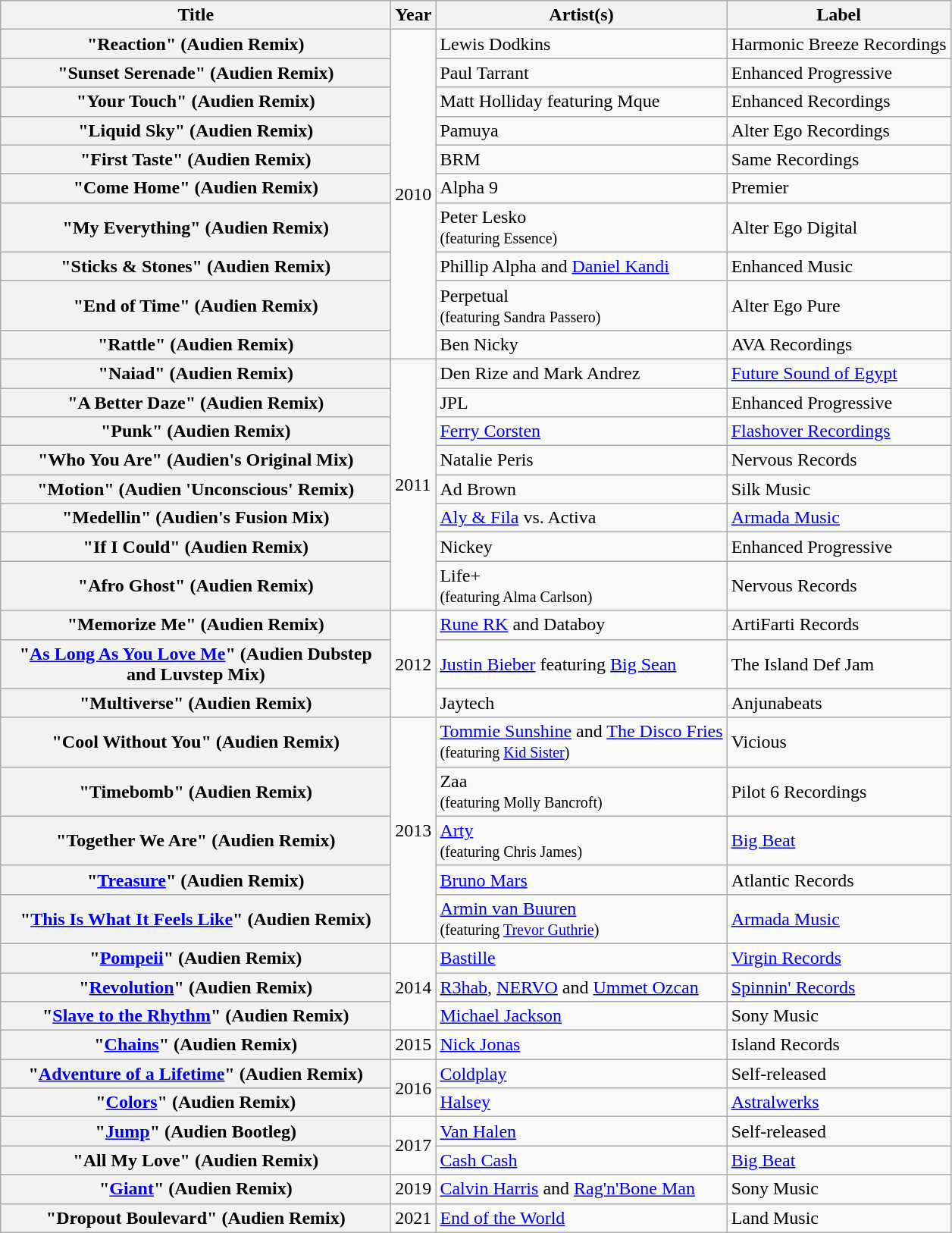<table class="wikitable plainrowheaders">
<tr>
<th style="width:21em;">Title</th>
<th style="width:2em;">Year</th>
<th>Artist(s)</th>
<th>Label</th>
</tr>
<tr>
<th scope="row">"Reaction" (Audien Remix)</th>
<td rowspan="10">2010</td>
<td>Lewis Dodkins</td>
<td>Harmonic Breeze Recordings</td>
</tr>
<tr>
<th scope="row">"Sunset Serenade" (Audien Remix)</th>
<td>Paul Tarrant</td>
<td>Enhanced Progressive</td>
</tr>
<tr>
<th scope="row">"Your Touch" (Audien Remix)</th>
<td>Matt Holliday featuring Mque</td>
<td>Enhanced Recordings</td>
</tr>
<tr>
<th scope="row">"Liquid Sky" (Audien Remix)</th>
<td>Pamuya</td>
<td>Alter Ego Recordings</td>
</tr>
<tr>
<th scope="row">"First Taste" (Audien Remix)</th>
<td>BRM</td>
<td>Same Recordings</td>
</tr>
<tr>
<th scope="row">"Come Home" (Audien Remix)</th>
<td>Alpha 9</td>
<td>Premier</td>
</tr>
<tr>
<th scope="row">"My Everything" (Audien Remix)</th>
<td>Peter Lesko <br><small>(featuring Essence)</small></td>
<td>Alter Ego Digital</td>
</tr>
<tr>
<th scope="row">"Sticks & Stones" (Audien Remix)</th>
<td>Phillip Alpha and <a href='#'>Daniel Kandi</a></td>
<td>Enhanced Music</td>
</tr>
<tr>
<th scope="row">"End of Time" (Audien Remix)</th>
<td>Perpetual <br><small>(featuring Sandra Passero)</small></td>
<td>Alter Ego Pure</td>
</tr>
<tr>
<th scope="row">"Rattle" (Audien Remix)</th>
<td>Ben Nicky</td>
<td>AVA Recordings</td>
</tr>
<tr>
<th scope="row">"Naiad" (Audien Remix)</th>
<td rowspan="8">2011</td>
<td>Den Rize and Mark Andrez</td>
<td><a href='#'>Future Sound of Egypt</a></td>
</tr>
<tr>
<th scope="row">"A Better Daze" (Audien Remix)</th>
<td>JPL</td>
<td>Enhanced Progressive</td>
</tr>
<tr>
<th scope="row">"Punk" (Audien Remix)</th>
<td><a href='#'>Ferry Corsten</a></td>
<td><a href='#'>Flashover Recordings</a></td>
</tr>
<tr>
<th scope="row">"Who You Are" (Audien's Original Mix)</th>
<td>Natalie Peris</td>
<td>Nervous Records</td>
</tr>
<tr>
<th scope="row">"Motion" (Audien 'Unconscious' Remix)</th>
<td>Ad Brown</td>
<td>Silk Music</td>
</tr>
<tr>
<th scope="row">"Medellin" (Audien's Fusion Mix)</th>
<td><a href='#'>Aly & Fila</a> vs. Activa</td>
<td><a href='#'>Armada Music</a></td>
</tr>
<tr>
<th scope="row">"If I Could" (Audien Remix)</th>
<td>Nickey</td>
<td>Enhanced Progressive</td>
</tr>
<tr>
<th scope="row">"Afro Ghost" (Audien Remix)</th>
<td>Life+ <br><small>(featuring Alma Carlson)</small></td>
<td>Nervous Records</td>
</tr>
<tr>
<th scope="row">"Memorize Me" (Audien Remix)</th>
<td rowspan="3">2012</td>
<td><a href='#'>Rune RK</a> and Databoy</td>
<td>ArtiFarti Records</td>
</tr>
<tr>
<th scope="row">"<a href='#'>As Long As You Love Me</a>" (Audien Dubstep and Luvstep Mix)</th>
<td><a href='#'>Justin Bieber</a> featuring <a href='#'>Big Sean</a></td>
<td>The Island Def Jam</td>
</tr>
<tr>
<th scope="row">"Multiverse" (Audien Remix)</th>
<td>Jaytech</td>
<td>Anjunabeats</td>
</tr>
<tr>
<th scope="row">"Cool Without You" (Audien Remix)</th>
<td rowspan="5">2013</td>
<td><a href='#'>Tommie Sunshine</a> and <a href='#'>The Disco Fries</a> <br><small>(featuring <a href='#'>Kid Sister</a>)</small></td>
<td>Vicious</td>
</tr>
<tr>
<th scope="row">"Timebomb" (Audien Remix)</th>
<td>Zaa <br><small>(featuring Molly Bancroft)</small></td>
<td>Pilot 6 Recordings</td>
</tr>
<tr>
<th scope="row">"Together We Are" (Audien Remix)</th>
<td><a href='#'>Arty</a> <br><small>(featuring Chris James)</small></td>
<td><a href='#'>Big Beat</a></td>
</tr>
<tr>
<th scope="row">"<a href='#'>Treasure</a>" (Audien Remix)</th>
<td><a href='#'>Bruno Mars</a></td>
<td>Atlantic Records</td>
</tr>
<tr>
<th scope="row">"<a href='#'>This Is What It Feels Like</a>" (Audien Remix)</th>
<td><a href='#'>Armin van Buuren</a> <br><small>(featuring <a href='#'>Trevor Guthrie</a>)</small></td>
<td><a href='#'>Armada Music</a></td>
</tr>
<tr>
<th scope="row">"<a href='#'>Pompeii</a>" (Audien Remix)</th>
<td rowspan="3">2014</td>
<td><a href='#'>Bastille</a></td>
<td><a href='#'>Virgin Records</a></td>
</tr>
<tr>
<th scope="row">"<a href='#'>Revolution</a>" (Audien Remix)</th>
<td><a href='#'>R3hab</a>, <a href='#'>NERVO</a> and <a href='#'>Ummet Ozcan</a></td>
<td><a href='#'>Spinnin' Records</a></td>
</tr>
<tr>
<th scope="row">"<a href='#'>Slave to the Rhythm</a>" (Audien Remix)</th>
<td><a href='#'>Michael Jackson</a></td>
<td>Sony Music</td>
</tr>
<tr>
<th scope="row">"<a href='#'>Chains</a>" (Audien Remix)</th>
<td>2015</td>
<td><a href='#'>Nick Jonas</a></td>
<td>Island Records</td>
</tr>
<tr>
<th scope="row">"<a href='#'>Adventure of a Lifetime</a>" (Audien Remix)</th>
<td rowspan="2">2016</td>
<td><a href='#'>Coldplay</a></td>
<td>Self-released</td>
</tr>
<tr>
<th scope="row">"<a href='#'>Colors</a>" (Audien Remix)</th>
<td><a href='#'>Halsey</a></td>
<td><a href='#'>Astralwerks</a></td>
</tr>
<tr>
<th scope="row">"<a href='#'>Jump</a>" (Audien Bootleg)</th>
<td rowspan="2">2017</td>
<td><a href='#'>Van Halen</a></td>
<td>Self-released</td>
</tr>
<tr>
<th scope="row">"All My Love" (Audien Remix)</th>
<td><a href='#'>Cash Cash</a></td>
<td><a href='#'>Big Beat</a></td>
</tr>
<tr>
<th scope="row">"<a href='#'>Giant</a>" (Audien Remix)</th>
<td>2019</td>
<td><a href='#'>Calvin Harris</a> and <a href='#'>Rag'n'Bone Man</a></td>
<td>Sony Music</td>
</tr>
<tr>
<th scope="row">"Dropout Boulevard" (Audien Remix)</th>
<td>2021</td>
<td><a href='#'>End of the World</a></td>
<td>Land Music</td>
</tr>
</table>
